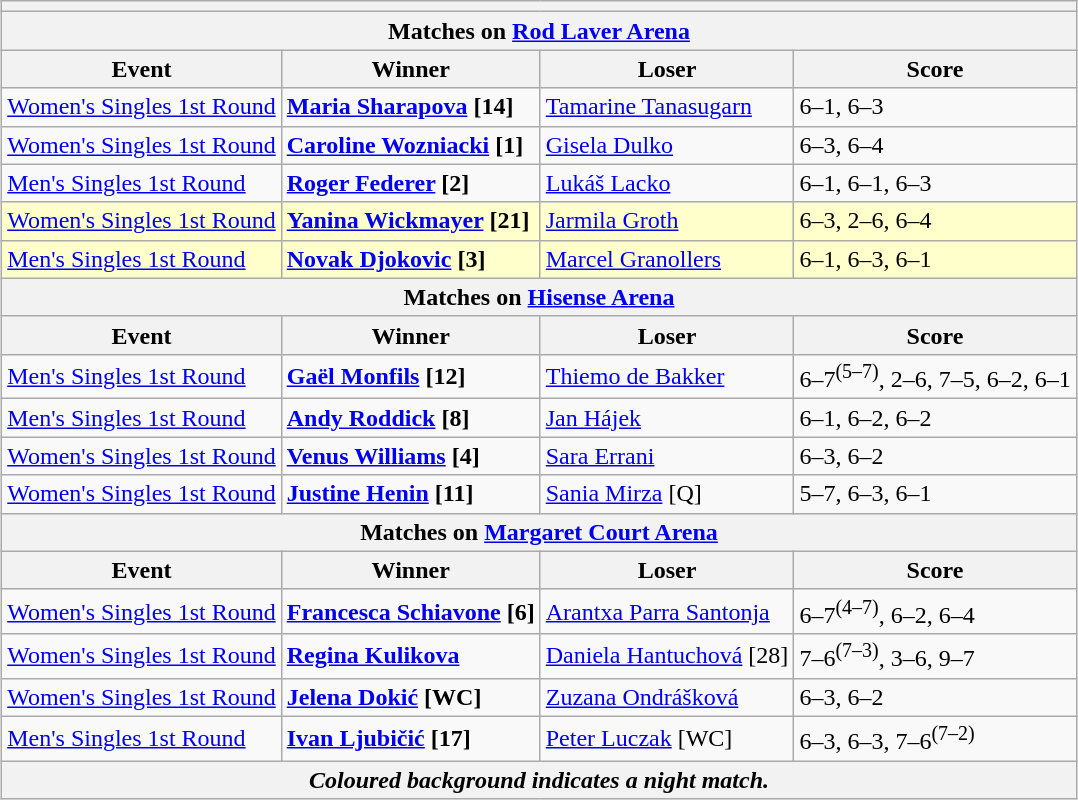<table class="wikitable collapsible" style="margin:1em auto;">
<tr>
<th colspan=4></th>
</tr>
<tr>
<th colspan=4><strong>Matches on <a href='#'>Rod Laver Arena</a></strong></th>
</tr>
<tr>
<th>Event</th>
<th>Winner</th>
<th>Loser</th>
<th>Score</th>
</tr>
<tr align=left>
<td><a href='#'>Women's Singles 1st Round</a></td>
<td> <strong><a href='#'>Maria Sharapova</a> [14]</strong></td>
<td> <a href='#'>Tamarine Tanasugarn</a></td>
<td>6–1, 6–3</td>
</tr>
<tr align=left>
<td><a href='#'>Women's Singles 1st Round</a></td>
<td> <strong><a href='#'>Caroline Wozniacki</a> [1]</strong></td>
<td> <a href='#'>Gisela Dulko</a></td>
<td>6–3, 6–4</td>
</tr>
<tr align=left>
<td><a href='#'>Men's Singles 1st Round</a></td>
<td> <strong><a href='#'>Roger Federer</a> [2]</strong></td>
<td> <a href='#'>Lukáš Lacko</a></td>
<td>6–1, 6–1, 6–3</td>
</tr>
<tr style="text-align:left; background:#ffc;">
<td><a href='#'>Women's Singles 1st Round</a></td>
<td> <strong><a href='#'>Yanina Wickmayer</a> [21]</strong></td>
<td> <a href='#'>Jarmila Groth</a></td>
<td>6–3, 2–6, 6–4</td>
</tr>
<tr style="text-align:left; background:#ffc;">
<td><a href='#'>Men's Singles 1st Round</a></td>
<td> <strong><a href='#'>Novak Djokovic</a> [3]</strong></td>
<td> <a href='#'>Marcel Granollers</a></td>
<td>6–1, 6–3, 6–1</td>
</tr>
<tr>
<th colspan=4><strong>Matches on <a href='#'>Hisense Arena</a></strong></th>
</tr>
<tr>
<th>Event</th>
<th>Winner</th>
<th>Loser</th>
<th>Score</th>
</tr>
<tr align=left>
<td><a href='#'>Men's Singles 1st Round</a></td>
<td> <strong><a href='#'>Gaël Monfils</a> [12]</strong></td>
<td> <a href='#'>Thiemo de Bakker</a></td>
<td>6–7<sup>(5–7)</sup>, 2–6, 7–5, 6–2, 6–1</td>
</tr>
<tr align=left>
<td><a href='#'>Men's Singles 1st Round</a></td>
<td> <strong><a href='#'>Andy Roddick</a> [8]</strong></td>
<td> <a href='#'>Jan Hájek</a></td>
<td>6–1, 6–2, 6–2</td>
</tr>
<tr align=left>
<td><a href='#'>Women's Singles 1st Round</a></td>
<td><strong> <a href='#'>Venus Williams</a> [4]</strong></td>
<td> <a href='#'>Sara Errani</a></td>
<td>6–3, 6–2</td>
</tr>
<tr align=left>
<td><a href='#'>Women's Singles 1st Round</a></td>
<td> <strong><a href='#'>Justine Henin</a> [11] </strong></td>
<td> <a href='#'>Sania Mirza</a> [Q]</td>
<td>5–7, 6–3, 6–1</td>
</tr>
<tr>
<th colspan=4><strong>Matches on <a href='#'>Margaret Court Arena</a></strong></th>
</tr>
<tr>
<th>Event</th>
<th>Winner</th>
<th>Loser</th>
<th>Score</th>
</tr>
<tr align=left>
<td><a href='#'>Women's Singles 1st Round</a></td>
<td> <strong><a href='#'>Francesca Schiavone</a> [6]</strong></td>
<td> <a href='#'>Arantxa Parra Santonja</a></td>
<td>6–7<sup>(4–7)</sup>, 6–2, 6–4</td>
</tr>
<tr align=left>
<td><a href='#'>Women's Singles 1st Round</a></td>
<td> <strong><a href='#'>Regina Kulikova</a></strong></td>
<td> <a href='#'>Daniela Hantuchová</a> [28]</td>
<td>7–6<sup>(7–3)</sup>, 3–6, 9–7</td>
</tr>
<tr align=left>
<td><a href='#'>Women's Singles 1st Round</a></td>
<td> <strong><a href='#'>Jelena Dokić</a> [WC]</strong></td>
<td> <a href='#'>Zuzana Ondrášková</a></td>
<td>6–3, 6–2</td>
</tr>
<tr align=left>
<td><a href='#'>Men's Singles 1st Round</a></td>
<td> <strong><a href='#'>Ivan Ljubičić</a> [17]</strong></td>
<td> <a href='#'>Peter Luczak</a> [WC]</td>
<td>6–3, 6–3, 7–6<sup>(7–2)</sup></td>
</tr>
<tr>
<th colspan=4><em>Coloured background indicates a night match.</em></th>
</tr>
</table>
